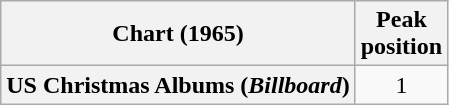<table class="wikitable plainrowheaders" style="text-align:center">
<tr>
<th scope="col">Chart (1965)</th>
<th scope="col">Peak<br>position</th>
</tr>
<tr>
<th scope="row">US Christmas Albums (<em>Billboard</em>)</th>
<td>1</td>
</tr>
</table>
